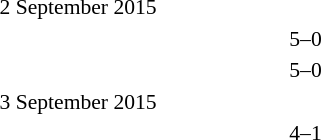<table style="font-size:90%">
<tr>
<th width=150></th>
<th width=100></th>
<th width=150></th>
</tr>
<tr>
<td colspan=2>2 September 2015</td>
</tr>
<tr>
<td align=right><strong></strong></td>
<td align=center>5–0</td>
<td></td>
</tr>
<tr>
<td align=right><strong></strong></td>
<td align=center>5–0</td>
<td></td>
</tr>
<tr>
<td colspan=2>3 September 2015</td>
</tr>
<tr>
<td align=right><strong></strong></td>
<td align=center>4–1</td>
<td></td>
</tr>
</table>
